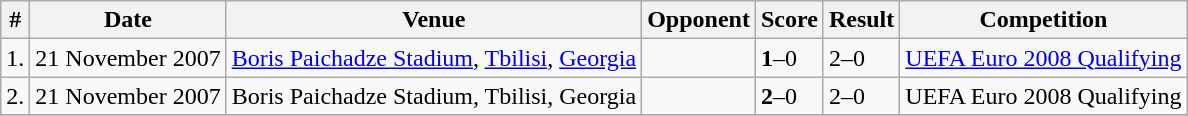<table class="wikitable">
<tr>
<th>#</th>
<th>Date</th>
<th>Venue</th>
<th>Opponent</th>
<th>Score</th>
<th>Result</th>
<th>Competition</th>
</tr>
<tr>
<td>1.</td>
<td>21 November 2007</td>
<td><a href='#'>Boris Paichadze Stadium</a>, <a href='#'>Tbilisi</a>, <a href='#'>Georgia</a></td>
<td></td>
<td><strong>1</strong>–0</td>
<td>2–0</td>
<td><a href='#'>UEFA Euro 2008 Qualifying</a></td>
</tr>
<tr>
<td>2.</td>
<td>21 November 2007</td>
<td>Boris Paichadze Stadium, Tbilisi, Georgia</td>
<td></td>
<td><strong>2</strong>–0</td>
<td>2–0</td>
<td>UEFA Euro 2008 Qualifying</td>
</tr>
<tr>
</tr>
</table>
